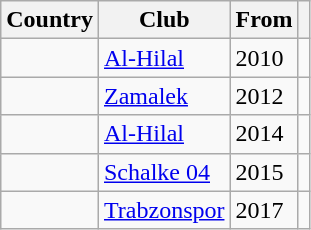<table class="wikitable sortable">
<tr>
<th>Country</th>
<th>Club</th>
<th>From</th>
<th></th>
</tr>
<tr>
<td></td>
<td><a href='#'>Al-Hilal</a></td>
<td>2010</td>
<td></td>
</tr>
<tr>
<td></td>
<td><a href='#'>Zamalek</a></td>
<td>2012</td>
<td></td>
</tr>
<tr>
<td></td>
<td><a href='#'>Al-Hilal</a></td>
<td>2014</td>
<td></td>
</tr>
<tr>
<td></td>
<td><a href='#'>Schalke 04</a></td>
<td>2015</td>
<td></td>
</tr>
<tr>
<td></td>
<td><a href='#'>Trabzonspor</a></td>
<td>2017</td>
<td></td>
</tr>
</table>
